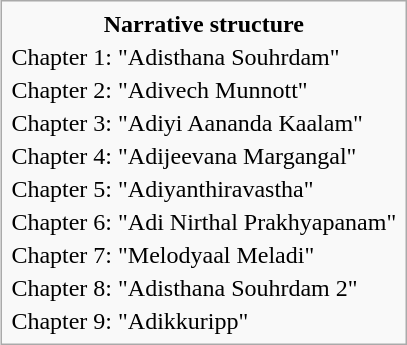<table class="infobox">
<tr>
<th style="font-size:100%; text-align: center;">Narrative structure</th>
</tr>
<tr>
<td>Chapter 1: "Adisthana Souhrdam"</td>
</tr>
<tr>
<td>Chapter 2: "Adivech Munnott"</td>
</tr>
<tr>
<td>Chapter 3: "Adiyi Aananda Kaalam"</td>
</tr>
<tr>
<td>Chapter 4: "Adijeevana Margangal"</td>
</tr>
<tr>
<td>Chapter 5: "Adiyanthiravastha"</td>
</tr>
<tr>
<td>Chapter 6: "Adi Nirthal Prakhyapanam"</td>
</tr>
<tr>
<td>Chapter 7: "Melodyaal Meladi"</td>
</tr>
<tr>
<td>Chapter 8: "Adisthana Souhrdam 2"</td>
</tr>
<tr>
<td>Chapter 9: "Adikkuripp"</td>
</tr>
</table>
